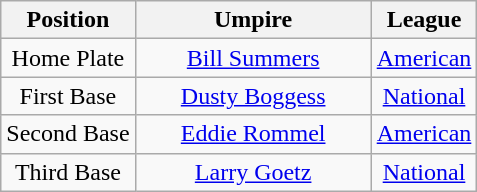<table class="wikitable" style="font-size: 100%; text-align:center;">
<tr>
<th>Position</th>
<th width="150">Umpire</th>
<th>League</th>
</tr>
<tr>
<td>Home Plate</td>
<td><a href='#'>Bill Summers</a></td>
<td><a href='#'>American</a></td>
</tr>
<tr>
<td>First Base</td>
<td><a href='#'>Dusty Boggess</a></td>
<td><a href='#'>National</a></td>
</tr>
<tr>
<td>Second Base</td>
<td><a href='#'>Eddie Rommel</a></td>
<td><a href='#'>American</a></td>
</tr>
<tr>
<td>Third Base</td>
<td><a href='#'>Larry Goetz</a></td>
<td><a href='#'>National</a></td>
</tr>
</table>
